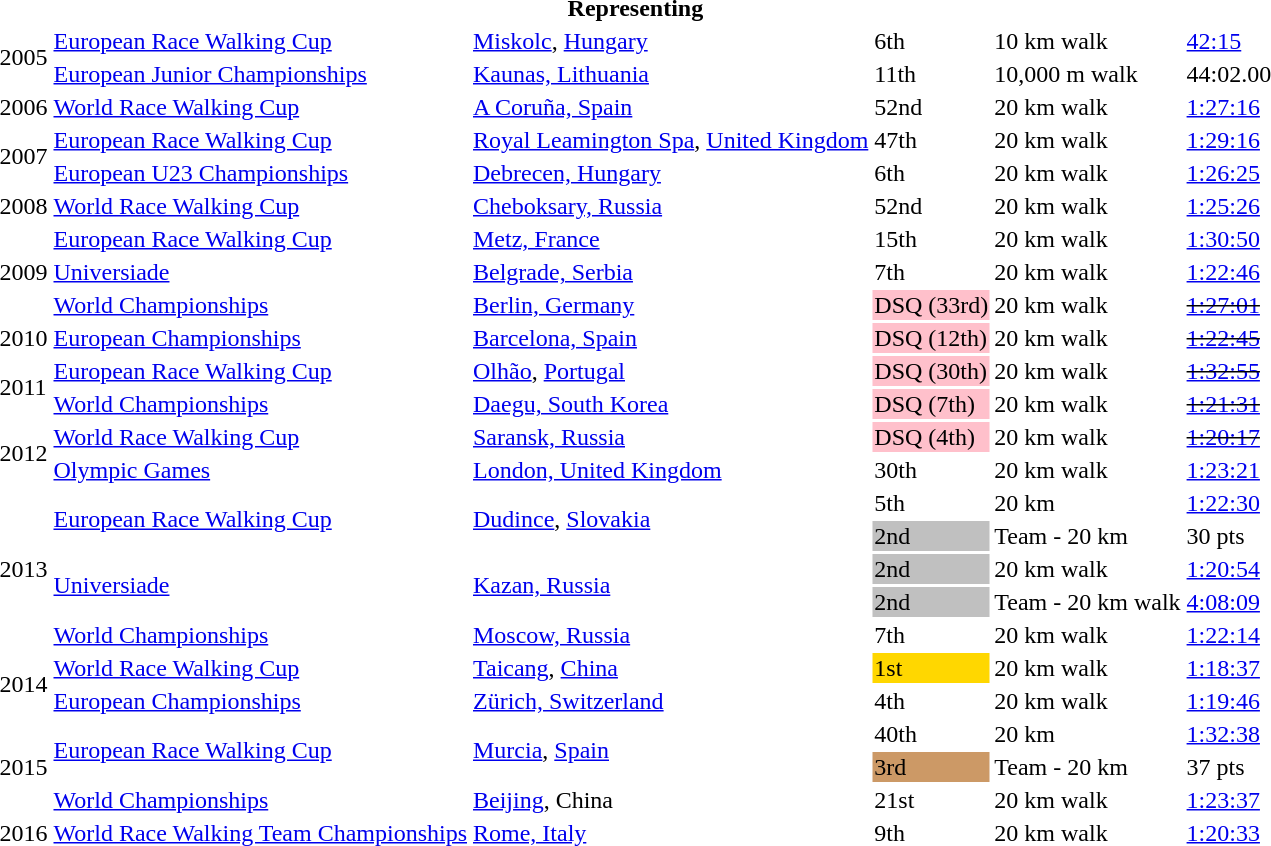<table>
<tr>
<th colspan="6">Representing </th>
</tr>
<tr>
<td rowspan=2>2005</td>
<td><a href='#'>European Race Walking Cup</a></td>
<td><a href='#'>Miskolc</a>, <a href='#'>Hungary</a></td>
<td>6th</td>
<td>10 km walk</td>
<td><a href='#'>42:15</a></td>
</tr>
<tr>
<td><a href='#'>European Junior Championships</a></td>
<td><a href='#'>Kaunas, Lithuania</a></td>
<td>11th</td>
<td>10,000 m walk</td>
<td>44:02.00</td>
</tr>
<tr>
<td>2006</td>
<td><a href='#'>World Race Walking Cup</a></td>
<td><a href='#'>A Coruña, Spain</a></td>
<td>52nd</td>
<td>20 km walk</td>
<td><a href='#'>1:27:16</a></td>
</tr>
<tr>
<td rowspan=2>2007</td>
<td><a href='#'>European Race Walking Cup</a></td>
<td><a href='#'>Royal Leamington Spa</a>, <a href='#'>United Kingdom</a></td>
<td>47th</td>
<td>20 km walk</td>
<td><a href='#'>1:29:16</a></td>
</tr>
<tr>
<td><a href='#'>European U23 Championships</a></td>
<td><a href='#'>Debrecen, Hungary</a></td>
<td>6th</td>
<td>20 km walk</td>
<td><a href='#'>1:26:25</a></td>
</tr>
<tr>
<td>2008</td>
<td><a href='#'>World Race Walking Cup</a></td>
<td><a href='#'>Cheboksary, Russia</a></td>
<td>52nd</td>
<td>20 km walk</td>
<td><a href='#'>1:25:26</a></td>
</tr>
<tr>
<td rowspan=3>2009</td>
<td><a href='#'>European Race Walking Cup</a></td>
<td><a href='#'>Metz, France</a></td>
<td>15th</td>
<td>20 km walk</td>
<td><a href='#'>1:30:50</a></td>
</tr>
<tr>
<td><a href='#'>Universiade</a></td>
<td><a href='#'>Belgrade, Serbia</a></td>
<td>7th</td>
<td>20 km walk</td>
<td><a href='#'>1:22:46</a></td>
</tr>
<tr>
<td><a href='#'>World Championships</a></td>
<td><a href='#'>Berlin, Germany</a></td>
<td bgcolor=pink>DSQ (33rd)</td>
<td>20 km walk</td>
<td><s><a href='#'>1:27:01</a></s></td>
</tr>
<tr>
<td>2010</td>
<td><a href='#'>European Championships</a></td>
<td><a href='#'>Barcelona, Spain</a></td>
<td bgcolor=pink>DSQ (12th)</td>
<td>20 km walk</td>
<td><s><a href='#'>1:22:45</a></s></td>
</tr>
<tr>
<td rowspan=2>2011</td>
<td><a href='#'>European Race Walking Cup</a></td>
<td><a href='#'>Olhão</a>, <a href='#'>Portugal</a></td>
<td bgcolor=pink>DSQ (30th)</td>
<td>20 km walk</td>
<td><s><a href='#'>1:32:55</a></s></td>
</tr>
<tr>
<td><a href='#'>World Championships</a></td>
<td><a href='#'>Daegu, South Korea</a></td>
<td bgcolor=pink>DSQ (7th)</td>
<td>20 km walk</td>
<td><s><a href='#'>1:21:31</a></s></td>
</tr>
<tr>
<td rowspan=2>2012</td>
<td><a href='#'>World Race Walking Cup</a></td>
<td><a href='#'>Saransk, Russia</a></td>
<td bgcolor=pink>DSQ (4th)</td>
<td>20 km walk</td>
<td><s><a href='#'>1:20:17</a></s></td>
</tr>
<tr>
<td><a href='#'>Olympic Games</a></td>
<td><a href='#'>London, United Kingdom</a></td>
<td>30th</td>
<td>20 km walk</td>
<td><a href='#'>1:23:21</a></td>
</tr>
<tr>
<td rowspan=5>2013</td>
<td rowspan=2><a href='#'>European Race Walking Cup</a></td>
<td rowspan=2><a href='#'>Dudince</a>, <a href='#'>Slovakia</a></td>
<td>5th</td>
<td>20 km</td>
<td><a href='#'>1:22:30</a></td>
</tr>
<tr>
<td bgcolor=silver>2nd</td>
<td>Team - 20 km</td>
<td>30 pts</td>
</tr>
<tr>
<td rowspan=2><a href='#'>Universiade</a></td>
<td rowspan=2><a href='#'>Kazan, Russia</a></td>
<td bgcolor=silver>2nd</td>
<td>20 km walk</td>
<td><a href='#'>1:20:54</a></td>
</tr>
<tr>
<td bgcolor=silver>2nd</td>
<td>Team - 20 km walk</td>
<td><a href='#'>4:08:09</a></td>
</tr>
<tr>
<td><a href='#'>World Championships</a></td>
<td><a href='#'>Moscow, Russia</a></td>
<td>7th</td>
<td>20 km walk</td>
<td><a href='#'>1:22:14</a></td>
</tr>
<tr>
<td rowspan=2>2014</td>
<td><a href='#'>World Race Walking Cup</a></td>
<td><a href='#'>Taicang</a>, <a href='#'>China</a></td>
<td bgcolor=gold>1st</td>
<td>20 km walk</td>
<td><a href='#'>1:18:37</a></td>
</tr>
<tr>
<td><a href='#'>European Championships</a></td>
<td><a href='#'>Zürich, Switzerland</a></td>
<td>4th</td>
<td>20 km walk</td>
<td><a href='#'>1:19:46</a></td>
</tr>
<tr>
<td rowspan=3>2015</td>
<td rowspan=2><a href='#'>European Race Walking Cup</a></td>
<td rowspan=2><a href='#'>Murcia</a>, <a href='#'>Spain</a></td>
<td>40th</td>
<td>20 km</td>
<td><a href='#'>1:32:38</a></td>
</tr>
<tr>
<td bgcolor="cc9966">3rd</td>
<td>Team - 20 km</td>
<td>37 pts</td>
</tr>
<tr>
<td><a href='#'>World Championships</a></td>
<td><a href='#'>Beijing</a>, China</td>
<td>21st</td>
<td>20 km walk</td>
<td><a href='#'>1:23:37</a></td>
</tr>
<tr>
<td>2016</td>
<td><a href='#'>World Race Walking Team Championships</a></td>
<td><a href='#'>Rome, Italy</a></td>
<td>9th</td>
<td>20 km walk</td>
<td><a href='#'>1:20:33</a></td>
</tr>
</table>
